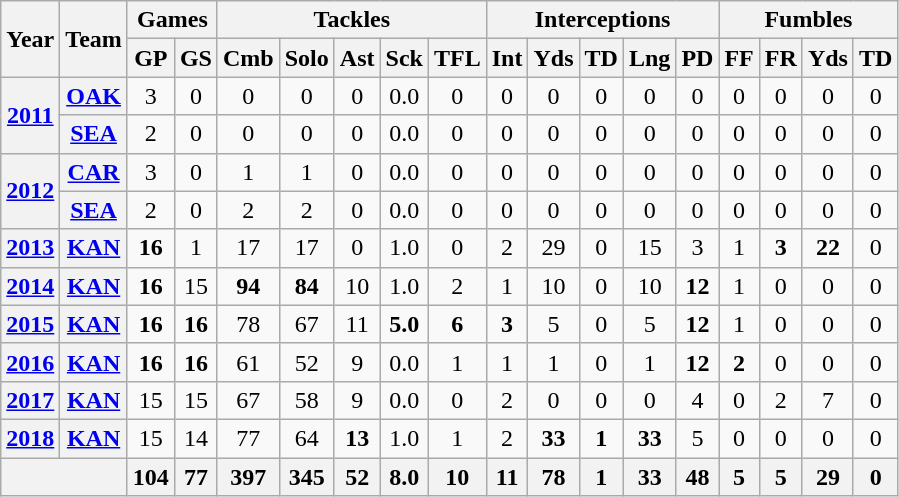<table class="wikitable" style="text-align:center">
<tr>
<th rowspan="2">Year</th>
<th rowspan="2">Team</th>
<th colspan="2">Games</th>
<th colspan="5">Tackles</th>
<th colspan="5">Interceptions</th>
<th colspan="4">Fumbles</th>
</tr>
<tr>
<th>GP</th>
<th>GS</th>
<th>Cmb</th>
<th>Solo</th>
<th>Ast</th>
<th>Sck</th>
<th>TFL</th>
<th>Int</th>
<th>Yds</th>
<th>TD</th>
<th>Lng</th>
<th>PD</th>
<th>FF</th>
<th>FR</th>
<th>Yds</th>
<th>TD</th>
</tr>
<tr>
<th rowspan="2"><a href='#'>2011</a></th>
<th><a href='#'>OAK</a></th>
<td>3</td>
<td>0</td>
<td>0</td>
<td>0</td>
<td>0</td>
<td>0.0</td>
<td>0</td>
<td>0</td>
<td>0</td>
<td>0</td>
<td>0</td>
<td>0</td>
<td>0</td>
<td>0</td>
<td>0</td>
<td>0</td>
</tr>
<tr>
<th><a href='#'>SEA</a></th>
<td>2</td>
<td>0</td>
<td>0</td>
<td>0</td>
<td>0</td>
<td>0.0</td>
<td>0</td>
<td>0</td>
<td>0</td>
<td>0</td>
<td>0</td>
<td>0</td>
<td>0</td>
<td>0</td>
<td>0</td>
<td>0</td>
</tr>
<tr>
<th rowspan="2"><a href='#'>2012</a></th>
<th><a href='#'>CAR</a></th>
<td>3</td>
<td>0</td>
<td>1</td>
<td>1</td>
<td>0</td>
<td>0.0</td>
<td>0</td>
<td>0</td>
<td>0</td>
<td>0</td>
<td>0</td>
<td>0</td>
<td>0</td>
<td>0</td>
<td>0</td>
<td>0</td>
</tr>
<tr>
<th><a href='#'>SEA</a></th>
<td>2</td>
<td>0</td>
<td>2</td>
<td>2</td>
<td>0</td>
<td>0.0</td>
<td>0</td>
<td>0</td>
<td>0</td>
<td>0</td>
<td>0</td>
<td>0</td>
<td>0</td>
<td>0</td>
<td>0</td>
<td>0</td>
</tr>
<tr>
<th><a href='#'>2013</a></th>
<th><a href='#'>KAN</a></th>
<td><strong>16</strong></td>
<td>1</td>
<td>17</td>
<td>17</td>
<td>0</td>
<td>1.0</td>
<td>0</td>
<td>2</td>
<td>29</td>
<td>0</td>
<td>15</td>
<td>3</td>
<td>1</td>
<td><strong>3</strong></td>
<td><strong>22</strong></td>
<td>0</td>
</tr>
<tr>
<th><a href='#'>2014</a></th>
<th><a href='#'>KAN</a></th>
<td><strong>16</strong></td>
<td>15</td>
<td><strong>94</strong></td>
<td><strong>84</strong></td>
<td>10</td>
<td>1.0</td>
<td>2</td>
<td>1</td>
<td>10</td>
<td>0</td>
<td>10</td>
<td><strong>12</strong></td>
<td>1</td>
<td>0</td>
<td>0</td>
<td>0</td>
</tr>
<tr>
<th><a href='#'>2015</a></th>
<th><a href='#'>KAN</a></th>
<td><strong>16</strong></td>
<td><strong>16</strong></td>
<td>78</td>
<td>67</td>
<td>11</td>
<td><strong>5.0</strong></td>
<td><strong>6</strong></td>
<td><strong>3</strong></td>
<td>5</td>
<td>0</td>
<td>5</td>
<td><strong>12</strong></td>
<td>1</td>
<td>0</td>
<td>0</td>
<td>0</td>
</tr>
<tr>
<th><a href='#'>2016</a></th>
<th><a href='#'>KAN</a></th>
<td><strong>16</strong></td>
<td><strong>16</strong></td>
<td>61</td>
<td>52</td>
<td>9</td>
<td>0.0</td>
<td>1</td>
<td>1</td>
<td>1</td>
<td>0</td>
<td>1</td>
<td><strong>12</strong></td>
<td><strong>2</strong></td>
<td>0</td>
<td>0</td>
<td>0</td>
</tr>
<tr>
<th><a href='#'>2017</a></th>
<th><a href='#'>KAN</a></th>
<td>15</td>
<td>15</td>
<td>67</td>
<td>58</td>
<td>9</td>
<td>0.0</td>
<td>0</td>
<td>2</td>
<td>0</td>
<td>0</td>
<td>0</td>
<td>4</td>
<td>0</td>
<td>2</td>
<td>7</td>
<td>0</td>
</tr>
<tr>
<th><a href='#'>2018</a></th>
<th><a href='#'>KAN</a></th>
<td>15</td>
<td>14</td>
<td>77</td>
<td>64</td>
<td><strong>13</strong></td>
<td>1.0</td>
<td>1</td>
<td>2</td>
<td><strong>33</strong></td>
<td><strong>1</strong></td>
<td><strong>33</strong></td>
<td>5</td>
<td>0</td>
<td>0</td>
<td>0</td>
<td>0</td>
</tr>
<tr>
<th colspan="2"></th>
<th>104</th>
<th>77</th>
<th>397</th>
<th>345</th>
<th>52</th>
<th>8.0</th>
<th>10</th>
<th>11</th>
<th>78</th>
<th>1</th>
<th>33</th>
<th>48</th>
<th>5</th>
<th>5</th>
<th>29</th>
<th>0</th>
</tr>
</table>
